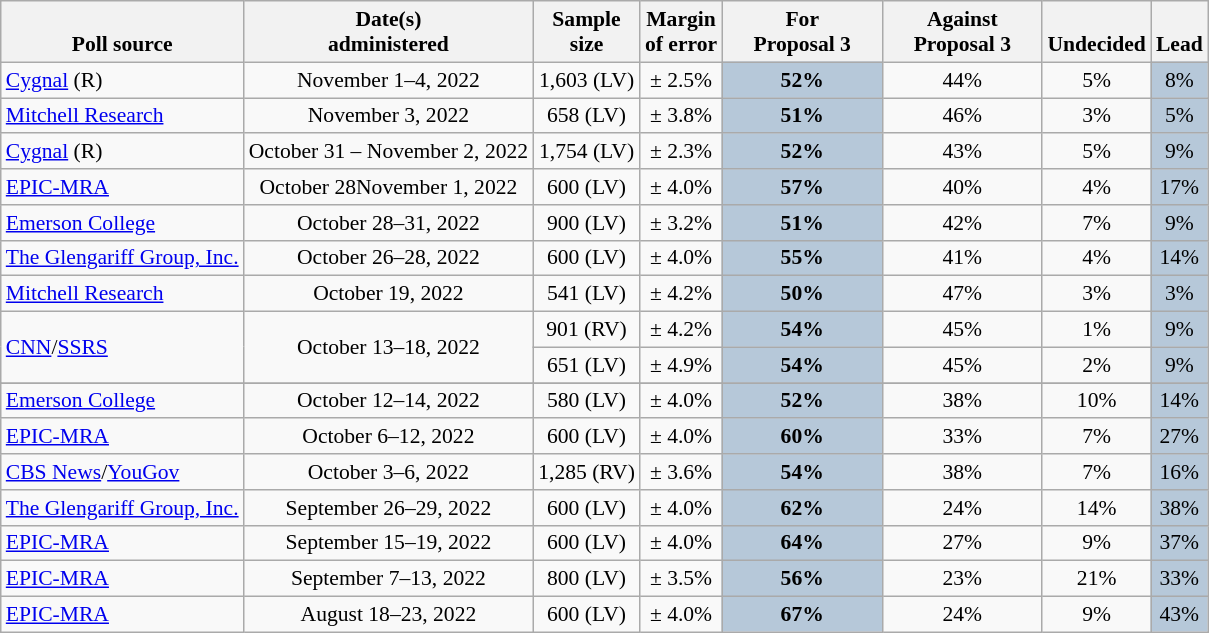<table class="wikitable sortable" style="font-size:90%;text-align:center;">
<tr valign=bottom>
<th>Poll source</th>
<th>Date(s)<br>administered</th>
<th data-sort-type="number">Sample<br>size</th>
<th>Margin<br>of error</th>
<th style="width:100px;">For<br>Proposal 3</th>
<th style="width:100px;">Against<br>Proposal 3</th>
<th>Undecided</th>
<th>Lead</th>
</tr>
<tr>
<td style="text-align:left;"><a href='#'>Cygnal</a> (R)</td>
<td data-sort-value="2022-11-04">November 1–4, 2022</td>
<td>1,603 (LV)</td>
<td>± 2.5%</td>
<td style="background: #B6C8D9;"><strong>52%</strong></td>
<td>44%</td>
<td>5%</td>
<td style="background: #B6C8D9;">8%</td>
</tr>
<tr>
<td style="text-align:left;"><a href='#'>Mitchell Research</a></td>
<td data-sort-value="2022-11-03">November 3, 2022</td>
<td>658 (LV)</td>
<td>± 3.8%</td>
<td style="background: #B6C8D9;"><strong>51%</strong></td>
<td>46%</td>
<td>3%</td>
<td style="background: #B6C8D9;">5%</td>
</tr>
<tr>
<td style="text-align:left;"><a href='#'>Cygnal</a> (R)</td>
<td data-sort-value="2022-11-02">October 31 – November 2, 2022</td>
<td>1,754 (LV)</td>
<td>± 2.3%</td>
<td style="background: #B6C8D9;"><strong>52%</strong></td>
<td>43%</td>
<td>5%</td>
<td style="background: #B6C8D9;">9%</td>
</tr>
<tr>
<td style="text-align:left;"><a href='#'>EPIC-MRA</a></td>
<td data-sort-value="2022-11-01">October 28November 1, 2022</td>
<td>600 (LV)</td>
<td>± 4.0%</td>
<td style="background: #B6C8D9;"><strong>57%</strong></td>
<td>40%</td>
<td>4%</td>
<td style="background: #B6C8D9;">17%</td>
</tr>
<tr>
<td style="text-align:left;"><a href='#'>Emerson College</a></td>
<td data-sort-value="2022-10-31">October 28–31, 2022</td>
<td>900 (LV)</td>
<td>± 3.2%</td>
<td style="background: #B6C8D9;"><strong>51%</strong></td>
<td>42%</td>
<td>7%</td>
<td style="background: #B6C8D9;">9%</td>
</tr>
<tr>
<td style="text-align:left;"><a href='#'>The Glengariff Group, Inc.</a></td>
<td data-sort-value="2022-10-28">October 26–28, 2022</td>
<td>600 (LV)</td>
<td>± 4.0%</td>
<td style="background: #B6C8D9;"><strong>55%</strong></td>
<td>41%</td>
<td>4%</td>
<td style="background: #B6C8D9;">14%</td>
</tr>
<tr>
<td style="text-align:left;"><a href='#'>Mitchell Research</a></td>
<td data-sort-value="2022-10-19">October 19, 2022</td>
<td>541 (LV)</td>
<td>± 4.2%</td>
<td style="background: #B6C8D9;"><strong>50%</strong></td>
<td>47%</td>
<td>3%</td>
<td style="background: #B6C8D9;">3%</td>
</tr>
<tr>
<td style="text-align:left;" rowspan="2"><a href='#'>CNN</a>/<a href='#'>SSRS</a></td>
<td data-sort-value="2022-10-18" rowspan="2">October 13–18, 2022</td>
<td>901 (RV)</td>
<td>± 4.2%</td>
<td style="background: #B6C8D9;"><strong>54%</strong></td>
<td>45%</td>
<td>1%</td>
<td style="background: #B6C8D9;">9%</td>
</tr>
<tr>
<td>651 (LV)</td>
<td>± 4.9%</td>
<td style="background: #B6C8D9;"><strong>54%</strong></td>
<td>45%</td>
<td>2%</td>
<td style="background: #B6C8D9;">9%</td>
</tr>
<tr>
</tr>
<tr>
<td style="text-align:left;"><a href='#'>Emerson College</a></td>
<td data-sort-value="2022-10-14">October 12–14, 2022</td>
<td>580 (LV)</td>
<td>± 4.0%</td>
<td style="background: #B6C8D9;"><strong>52%</strong></td>
<td>38%</td>
<td>10%</td>
<td style="background: #B6C8D9;">14%</td>
</tr>
<tr>
<td style="text-align:left;"><a href='#'>EPIC-MRA</a></td>
<td data-sort-value="2022-10-12">October 6–12, 2022</td>
<td>600 (LV)</td>
<td>± 4.0%</td>
<td style="background: #B6C8D9;"><strong>60%</strong></td>
<td>33%</td>
<td>7%</td>
<td style="background: #B6C8D9;">27%</td>
</tr>
<tr>
<td style="text-align:left;"><a href='#'>CBS News</a>/<a href='#'>YouGov</a></td>
<td data-sort-value="2022-10-06">October 3–6, 2022</td>
<td>1,285 (RV)</td>
<td>± 3.6%</td>
<td style="background: #B6C8D9;"><strong>54%</strong></td>
<td>38%</td>
<td>7%</td>
<td style="background: #B6C8D9;">16%</td>
</tr>
<tr>
<td style="text-align:left;"><a href='#'>The Glengariff Group, Inc.</a></td>
<td data-sort-value="2022-09-29">September 26–29, 2022</td>
<td>600 (LV)</td>
<td>± 4.0%</td>
<td style="background: #B6C8D9;"><strong>62%</strong></td>
<td>24%</td>
<td>14%</td>
<td style="background: #B6C8D9;">38%</td>
</tr>
<tr>
<td style="text-align:left;"><a href='#'>EPIC-MRA</a></td>
<td data-sort-value="2022-09-19">September 15–19, 2022</td>
<td>600 (LV)</td>
<td>± 4.0%</td>
<td style="background: #B6C8D9;"><strong>64%</strong></td>
<td>27%</td>
<td>9%</td>
<td style="background: #B6C8D9;">37%</td>
</tr>
<tr>
<td style="text-align:left;"><a href='#'>EPIC-MRA</a></td>
<td data-sort-value="2022-09-13">September 7–13, 2022</td>
<td>800 (LV)</td>
<td>± 3.5%</td>
<td style="background: #B6C8D9;"><strong>56%</strong></td>
<td>23%</td>
<td>21%</td>
<td style="background: #B6C8D9;">33%</td>
</tr>
<tr>
<td style="text-align:left;"><a href='#'>EPIC-MRA</a></td>
<td data-sort-value="2022-08-23">August 18–23, 2022</td>
<td>600 (LV)</td>
<td>± 4.0%</td>
<td style="background: #B6C8D9;"><strong>67%</strong></td>
<td>24%</td>
<td>9%</td>
<td style="background: #B6C8D9;">43%</td>
</tr>
</table>
